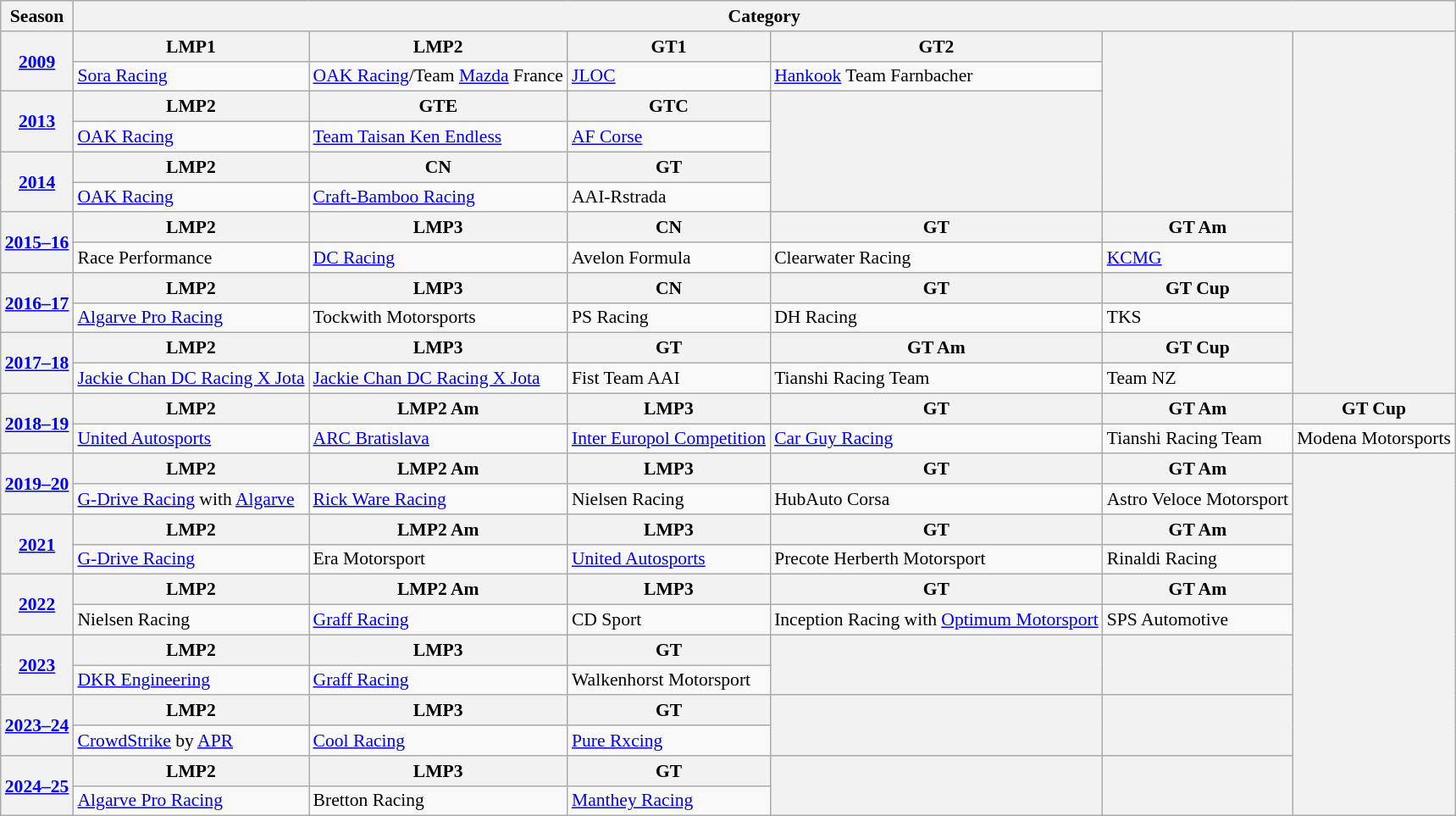<table class="wikitable" style="font-size:90%;">
<tr>
<th>Season</th>
<th colspan=6>Category</th>
</tr>
<tr>
<th rowspan=2><a href='#'>2009</a></th>
<th>LMP1</th>
<th>LMP2</th>
<th>GT1</th>
<th>GT2</th>
<th rowspan=6></th>
<th rowspan=12></th>
</tr>
<tr>
<td> <a href='#'>Sora Racing</a></td>
<td> <a href='#'>OAK Racing</a>/Team <a href='#'>Mazda</a> France</td>
<td> <a href='#'>JLOC</a></td>
<td> <a href='#'>Hankook</a> Team Farnbacher</td>
</tr>
<tr>
<th rowspan=2><a href='#'>2013</a></th>
<th>LMP2</th>
<th>GTE</th>
<th>GTC</th>
<th rowspan=4></th>
</tr>
<tr>
<td> <a href='#'>OAK Racing</a></td>
<td> <a href='#'>Team Taisan Ken Endless</a></td>
<td> <a href='#'>AF Corse</a></td>
</tr>
<tr>
<th rowspan=2><a href='#'>2014</a></th>
<th>LMP2</th>
<th>CN</th>
<th>GT</th>
</tr>
<tr>
<td> <a href='#'>OAK Racing</a></td>
<td> <a href='#'>Craft-Bamboo Racing</a></td>
<td> AAI-Rstrada</td>
</tr>
<tr>
<th rowspan=2><a href='#'>2015–16</a></th>
<th>LMP2</th>
<th>LMP3</th>
<th>CN</th>
<th>GT</th>
<th>GT Am</th>
</tr>
<tr>
<td> Race Performance</td>
<td> <a href='#'>DC Racing</a></td>
<td> Avelon Formula</td>
<td> Clearwater Racing</td>
<td> <a href='#'>KCMG</a></td>
</tr>
<tr>
<th rowspan=2><a href='#'>2016–17</a></th>
<th>LMP2</th>
<th>LMP3</th>
<th>CN</th>
<th>GT</th>
<th>GT Cup</th>
</tr>
<tr>
<td> <a href='#'>Algarve Pro Racing</a></td>
<td> Tockwith Motorsports</td>
<td> PS Racing</td>
<td> DH Racing</td>
<td> TKS</td>
</tr>
<tr>
<th rowspan=2><a href='#'>2017–18</a></th>
<th>LMP2</th>
<th>LMP3</th>
<th>GT</th>
<th>GT Am</th>
<th>GT Cup</th>
</tr>
<tr>
<td> <a href='#'>Jackie Chan DC Racing X Jota</a></td>
<td> <a href='#'>Jackie Chan DC Racing X Jota</a></td>
<td> Fist Team AAI</td>
<td> Tianshi Racing Team</td>
<td> Team NZ</td>
</tr>
<tr>
<th rowspan=2><a href='#'>2018–19</a></th>
<th>LMP2</th>
<th>LMP2 Am</th>
<th>LMP3</th>
<th>GT</th>
<th>GT Am</th>
<th>GT Cup</th>
</tr>
<tr>
<td> <a href='#'>United Autosports</a></td>
<td> <a href='#'>ARC Bratislava</a></td>
<td> <a href='#'>Inter Europol Competition</a></td>
<td> <a href='#'>Car Guy Racing</a></td>
<td> Tianshi Racing Team</td>
<td> Modena Motorsports</td>
</tr>
<tr>
<th rowspan=2><a href='#'>2019–20</a></th>
<th>LMP2</th>
<th>LMP2 Am</th>
<th>LMP3</th>
<th>GT</th>
<th>GT Am</th>
<th rowspan="12"></th>
</tr>
<tr>
<td> <a href='#'>G-Drive Racing</a> with <a href='#'>Algarve</a></td>
<td> <a href='#'>Rick Ware Racing</a></td>
<td> Nielsen Racing</td>
<td> HubAuto Corsa</td>
<td> Astro Veloce Motorsport</td>
</tr>
<tr>
<th rowspan="2"><a href='#'>2021</a></th>
<th>LMP2</th>
<th>LMP2 Am</th>
<th>LMP3</th>
<th>GT</th>
<th>GT Am</th>
</tr>
<tr>
<td> <a href='#'>G-Drive Racing</a></td>
<td> Era Motorsport</td>
<td> <a href='#'>United Autosports</a></td>
<td> Precote Herberth Motorsport</td>
<td> Rinaldi Racing</td>
</tr>
<tr>
<th rowspan="2"><a href='#'>2022</a></th>
<th>LMP2</th>
<th>LMP2 Am</th>
<th>LMP3</th>
<th>GT</th>
<th>GT Am</th>
</tr>
<tr>
<td> Nielsen Racing</td>
<td> <a href='#'>Graff Racing</a></td>
<td> CD Sport</td>
<td> Inception Racing with <a href='#'>Optimum Motorsport</a></td>
<td> SPS Automotive</td>
</tr>
<tr>
<th rowspan="2"><a href='#'>2023</a></th>
<th>LMP2</th>
<th>LMP3</th>
<th>GT</th>
<th rowspan="2"></th>
<th rowspan="2"></th>
</tr>
<tr>
<td> <a href='#'>DKR Engineering</a></td>
<td> <a href='#'>Graff Racing</a></td>
<td> Walkenhorst Motorsport</td>
</tr>
<tr>
<th rowspan="2"><a href='#'>2023–24</a></th>
<th>LMP2</th>
<th>LMP3</th>
<th>GT</th>
<th rowspan="2"></th>
<th rowspan="2"></th>
</tr>
<tr>
<td> <a href='#'>CrowdStrike</a> by <a href='#'>APR</a></td>
<td> <a href='#'>Cool Racing</a></td>
<td> <a href='#'>Pure Rxcing</a></td>
</tr>
<tr>
<th rowspan="2"><a href='#'>2024–25</a></th>
<th>LMP2</th>
<th>LMP3</th>
<th>GT</th>
<th rowspan="2"></th>
<th rowspan="2"></th>
</tr>
<tr>
<td> <a href='#'>Algarve Pro Racing</a></td>
<td> Bretton Racing</td>
<td> <a href='#'>Manthey Racing</a></td>
</tr>
</table>
